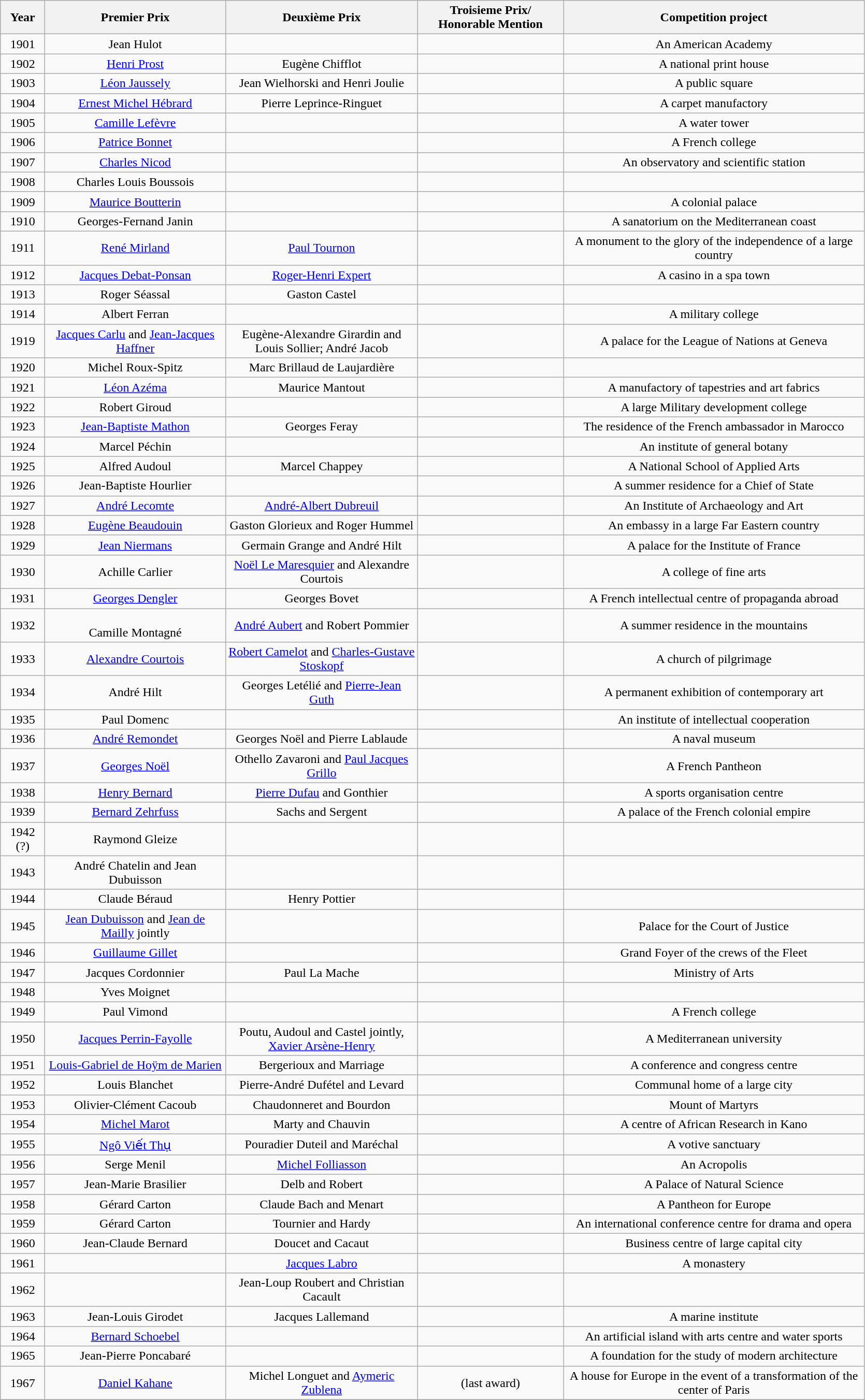<table class="wikitable" style="text-align: center;">
<tr>
<th scope="col" width="50px">Year</th>
<th scope="col" width="225px">Premier Prix</th>
<th scope="col" width="240px">Deuxième Prix</th>
<th scope="col" width="180px">Troisieme Prix/<br>Honorable Mention</th>
<th scope="col" width="380px">Competition project</th>
</tr>
<tr>
<td>1901</td>
<td>Jean Hulot</td>
<td></td>
<td></td>
<td>An American Academy</td>
</tr>
<tr>
<td>1902</td>
<td><a href='#'>Henri Prost</a></td>
<td>Eugène Chifflot</td>
<td></td>
<td>A national print house</td>
</tr>
<tr>
<td>1903</td>
<td><a href='#'>Léon Jaussely</a></td>
<td>Jean Wielhorski and Henri Joulie</td>
<td></td>
<td>A public square</td>
</tr>
<tr>
<td>1904</td>
<td><a href='#'>Ernest Michel Hébrard</a></td>
<td>Pierre Leprince-Ringuet</td>
<td></td>
<td>A carpet manufactory</td>
</tr>
<tr>
<td>1905</td>
<td><a href='#'>Camille Lefèvre</a></td>
<td></td>
<td></td>
<td>A water tower</td>
</tr>
<tr>
<td>1906</td>
<td><a href='#'>Patrice Bonnet</a></td>
<td></td>
<td></td>
<td>A French college</td>
</tr>
<tr>
<td>1907</td>
<td><a href='#'>Charles Nicod</a></td>
<td></td>
<td></td>
<td>An observatory and scientific station</td>
</tr>
<tr>
<td>1908</td>
<td>Charles Louis Boussois</td>
<td></td>
<td></td>
<td></td>
</tr>
<tr>
<td>1909</td>
<td><a href='#'>Maurice Boutterin</a></td>
<td></td>
<td></td>
<td>A colonial palace</td>
</tr>
<tr>
<td>1910</td>
<td>Georges-Fernand Janin</td>
<td></td>
<td></td>
<td>A sanatorium on the Mediterranean coast</td>
</tr>
<tr>
<td>1911</td>
<td><a href='#'>René Mirland</a></td>
<td><a href='#'>Paul Tournon</a></td>
<td></td>
<td>A monument to the glory of the independence of a large country</td>
</tr>
<tr>
<td>1912</td>
<td><a href='#'>Jacques Debat-Ponsan</a></td>
<td><a href='#'>Roger-Henri Expert</a></td>
<td></td>
<td>A casino in a spa town</td>
</tr>
<tr>
<td>1913</td>
<td>Roger Séassal</td>
<td>Gaston Castel</td>
<td></td>
<td></td>
</tr>
<tr>
<td>1914</td>
<td>Albert Ferran</td>
<td></td>
<td></td>
<td>A military college</td>
</tr>
<tr>
<td>1919</td>
<td><a href='#'>Jacques Carlu</a> and <a href='#'>Jean-Jacques Haffner</a></td>
<td>Eugène-Alexandre Girardin and Louis Sollier; André Jacob</td>
<td></td>
<td>A palace for the League of Nations at Geneva</td>
</tr>
<tr>
<td>1920</td>
<td>Michel Roux-Spitz</td>
<td>Marc Brillaud de Laujardière</td>
<td></td>
<td></td>
</tr>
<tr>
<td>1921</td>
<td><a href='#'>Léon Azéma</a></td>
<td>Maurice Mantout</td>
<td></td>
<td>A manufactory of tapestries and art fabrics</td>
</tr>
<tr>
<td>1922</td>
<td>Robert Giroud</td>
<td></td>
<td></td>
<td>A large Military development college</td>
</tr>
<tr>
<td>1923</td>
<td><a href='#'>Jean-Baptiste Mathon</a></td>
<td>Georges Feray</td>
<td></td>
<td>The residence of the French ambassador in Marocco</td>
</tr>
<tr>
<td>1924</td>
<td>Marcel Péchin</td>
<td></td>
<td></td>
<td>An institute of general botany</td>
</tr>
<tr>
<td>1925</td>
<td>Alfred Audoul</td>
<td>Marcel Chappey</td>
<td></td>
<td>A National School of Applied Arts</td>
</tr>
<tr>
<td>1926</td>
<td>Jean-Baptiste Hourlier</td>
<td></td>
<td></td>
<td>A summer residence for a Chief of State</td>
</tr>
<tr>
<td>1927</td>
<td><a href='#'>André Lecomte</a></td>
<td><a href='#'>André-Albert Dubreuil</a></td>
<td></td>
<td>An Institute of Archaeology and Art</td>
</tr>
<tr>
<td>1928</td>
<td><a href='#'>Eugène Beaudouin</a></td>
<td>Gaston Glorieux and Roger Hummel</td>
<td></td>
<td>An embassy in a large Far Eastern country</td>
</tr>
<tr>
<td>1929</td>
<td><a href='#'>Jean Niermans</a></td>
<td>Germain Grange and André Hilt</td>
<td></td>
<td>A palace for the Institute of France</td>
</tr>
<tr>
<td>1930</td>
<td>Achille Carlier</td>
<td><a href='#'>Noël Le Maresquier</a> and Alexandre Courtois</td>
<td></td>
<td>A college of fine arts</td>
</tr>
<tr>
<td>1931</td>
<td><a href='#'>Georges Dengler</a></td>
<td>Georges Bovet</td>
<td></td>
<td>A French intellectual centre of propaganda abroad</td>
</tr>
<tr>
<td>1932</td>
<td> <br>Camille Montagné</td>
<td><a href='#'>André Aubert</a> and Robert Pommier</td>
<td></td>
<td>A summer residence in the mountains</td>
</tr>
<tr>
<td>1933</td>
<td><a href='#'>Alexandre Courtois</a></td>
<td><a href='#'>Robert Camelot</a> and <a href='#'>Charles-Gustave Stoskopf</a></td>
<td></td>
<td>A church of pilgrimage</td>
</tr>
<tr>
<td>1934</td>
<td>André Hilt</td>
<td>Georges Letélié and <a href='#'>Pierre-Jean Guth</a></td>
<td></td>
<td>A permanent exhibition of contemporary art</td>
</tr>
<tr>
<td>1935</td>
<td>Paul Domenc</td>
<td></td>
<td></td>
<td>An institute of intellectual cooperation</td>
</tr>
<tr>
<td>1936</td>
<td><a href='#'>André Remondet</a></td>
<td>Georges Noël and Pierre Lablaude</td>
<td></td>
<td>A naval museum</td>
</tr>
<tr>
<td>1937</td>
<td><a href='#'>Georges Noël</a></td>
<td>Othello Zavaroni and <a href='#'>Paul Jacques Grillo</a></td>
<td></td>
<td>A French Pantheon</td>
</tr>
<tr>
<td>1938</td>
<td><a href='#'>Henry Bernard</a></td>
<td><a href='#'>Pierre Dufau</a> and Gonthier</td>
<td></td>
<td>A sports organisation centre</td>
</tr>
<tr>
<td>1939</td>
<td><a href='#'>Bernard Zehrfuss</a></td>
<td>Sachs and Sergent</td>
<td></td>
<td>A palace of the French colonial empire</td>
</tr>
<tr>
<td>1942 (?)</td>
<td>Raymond Gleize</td>
<td></td>
<td></td>
<td></td>
</tr>
<tr>
<td>1943</td>
<td>André Chatelin and Jean Dubuisson</td>
<td></td>
<td></td>
<td></td>
</tr>
<tr>
<td>1944</td>
<td>Claude Béraud</td>
<td>Henry Pottier</td>
<td></td>
<td></td>
</tr>
<tr>
<td>1945</td>
<td><a href='#'>Jean Dubuisson</a> and <a href='#'>Jean de Mailly</a> jointly</td>
<td></td>
<td></td>
<td>Palace for the Court of Justice</td>
</tr>
<tr>
<td>1946</td>
<td><a href='#'>Guillaume Gillet</a></td>
<td></td>
<td></td>
<td>Grand Foyer of the crews of the Fleet</td>
</tr>
<tr>
<td>1947</td>
<td>Jacques Cordonnier</td>
<td>Paul La Mache</td>
<td></td>
<td>Ministry of Arts</td>
</tr>
<tr>
<td>1948</td>
<td>Yves Moignet</td>
<td></td>
<td></td>
<td></td>
</tr>
<tr>
<td>1949</td>
<td>Paul Vimond</td>
<td></td>
<td></td>
<td>A French college</td>
</tr>
<tr>
<td>1950</td>
<td><a href='#'>Jacques Perrin-Fayolle</a></td>
<td>Poutu, Audoul and Castel jointly, <a href='#'>Xavier Arsène-Henry</a></td>
<td></td>
<td>A Mediterranean university</td>
</tr>
<tr>
<td>1951</td>
<td><a href='#'>Louis-Gabriel de Hoÿm de Marien</a></td>
<td>Bergerioux and Marriage</td>
<td></td>
<td>A conference and congress centre</td>
</tr>
<tr>
<td>1952</td>
<td>Louis Blanchet</td>
<td>Pierre-André Dufétel and Levard</td>
<td></td>
<td>Communal home of a large city</td>
</tr>
<tr>
<td>1953</td>
<td>Olivier-Clément Cacoub</td>
<td>Chaudonneret and Bourdon</td>
<td></td>
<td>Mount of Martyrs</td>
</tr>
<tr>
<td>1954</td>
<td><a href='#'>Michel Marot</a></td>
<td>Marty and Chauvin</td>
<td></td>
<td>A centre of African Research in Kano</td>
</tr>
<tr>
<td>1955</td>
<td><a href='#'>Ngô Viết Thụ</a></td>
<td>Pouradier Duteil and Maréchal</td>
<td></td>
<td>A votive sanctuary</td>
</tr>
<tr>
<td>1956</td>
<td>Serge Menil</td>
<td><a href='#'>Michel Folliasson</a></td>
<td></td>
<td>An Acropolis</td>
</tr>
<tr>
<td>1957</td>
<td>Jean-Marie Brasilier</td>
<td>Delb and Robert</td>
<td></td>
<td>A Palace of Natural Science</td>
</tr>
<tr>
<td>1958</td>
<td>Gérard Carton</td>
<td>Claude Bach and Menart</td>
<td></td>
<td>A Pantheon for Europe</td>
</tr>
<tr>
<td>1959</td>
<td>Gérard Carton</td>
<td>Tournier and Hardy</td>
<td></td>
<td>An international conference centre for drama and opera</td>
</tr>
<tr>
<td>1960</td>
<td>Jean-Claude Bernard</td>
<td>Doucet and Cacaut</td>
<td></td>
<td>Business centre of large capital city</td>
</tr>
<tr>
<td>1961</td>
<td></td>
<td><a href='#'>Jacques Labro</a></td>
<td></td>
<td>A monastery</td>
</tr>
<tr>
<td>1962</td>
<td></td>
<td>Jean-Loup Roubert and Christian Cacault</td>
<td></td>
<td></td>
</tr>
<tr>
<td>1963</td>
<td>Jean-Louis Girodet</td>
<td>Jacques Lallemand</td>
<td></td>
<td>A marine institute</td>
</tr>
<tr>
<td>1964</td>
<td><a href='#'>Bernard Schoebel</a></td>
<td></td>
<td></td>
<td>An artificial island with arts centre and water sports</td>
</tr>
<tr>
<td>1965</td>
<td>Jean-Pierre Poncabaré</td>
<td></td>
<td></td>
<td>A foundation for the study of modern architecture</td>
</tr>
<tr>
<td>1967</td>
<td><a href='#'>Daniel Kahane</a></td>
<td>Michel Longuet and <a href='#'>Aymeric Zublena</a></td>
<td>(last award)</td>
<td>A house for Europe in the event of a transformation of the center of Paris</td>
</tr>
<tr>
</tr>
</table>
